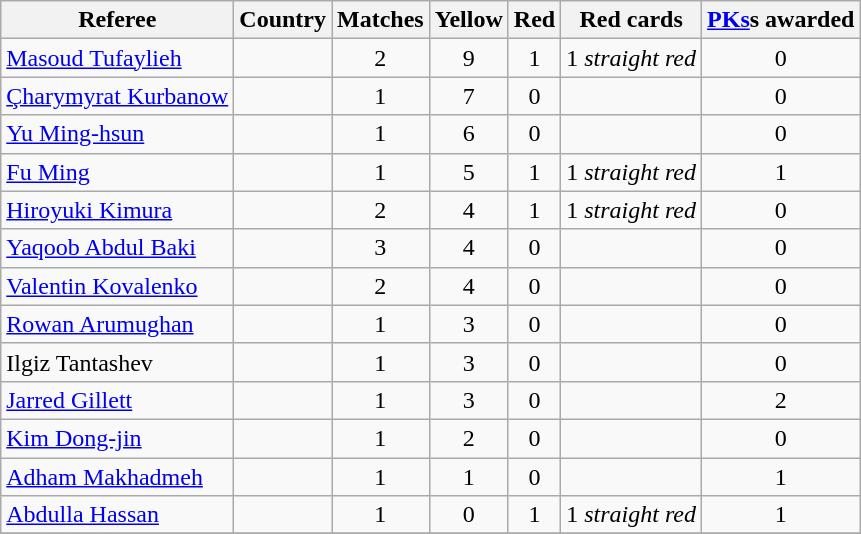<table class="wikitable sortable" style="text-align:center;">
<tr>
<th>Referee</th>
<th>Country</th>
<th>Matches</th>
<th> Yellow</th>
<th> Red</th>
<th class="unsortable">Red cards</th>
<th><a href='#'>PKs</a>s awarded</th>
</tr>
<tr>
<td style="text-align:left;"><a href='#'>Masoud Tufaylieh</a></td>
<td style="text-align:left;"></td>
<td>2</td>
<td>9</td>
<td>1</td>
<td>1 <em>straight red</em></td>
<td>0</td>
</tr>
<tr>
<td style="text-align:left;"><a href='#'>Çharymyrat Kurbanow</a></td>
<td style="text-align:left;"></td>
<td>1</td>
<td>7</td>
<td>0</td>
<td></td>
<td>0</td>
</tr>
<tr>
<td style="text-align:left;"><a href='#'>Yu Ming-hsun</a></td>
<td style="text-align:left;"></td>
<td>1</td>
<td>6</td>
<td>0</td>
<td></td>
<td>0</td>
</tr>
<tr>
<td style="text-align:left;"><a href='#'>Fu Ming</a></td>
<td style="text-align:left;"></td>
<td>1</td>
<td>5</td>
<td>1</td>
<td>1 <em>straight red</em></td>
<td>1</td>
</tr>
<tr>
<td style="text-align:left;"><a href='#'>Hiroyuki Kimura</a></td>
<td style="text-align:left;"></td>
<td>2</td>
<td>4</td>
<td>1</td>
<td>1 <em>straight red</em></td>
<td>0</td>
</tr>
<tr>
<td style="text-align:left;"><a href='#'>Yaqoob Abdul Baki</a></td>
<td style="text-align:left;"></td>
<td>3</td>
<td>4</td>
<td>0</td>
<td></td>
<td>0</td>
</tr>
<tr>
<td style="text-align:left;"><a href='#'>Valentin Kovalenko</a></td>
<td style="text-align:left;"></td>
<td>2</td>
<td>4</td>
<td>0</td>
<td></td>
<td>0</td>
</tr>
<tr>
<td style="text-align:left;"><a href='#'>Rowan Arumughan</a></td>
<td style="text-align:left;"></td>
<td>1</td>
<td>3</td>
<td>0</td>
<td></td>
<td>0</td>
</tr>
<tr>
<td style="text-align:left;">Ilgiz Tantashev</td>
<td style="text-align:left;"></td>
<td>1</td>
<td>3</td>
<td>0</td>
<td></td>
<td>0</td>
</tr>
<tr>
<td style="text-align:left;"><a href='#'>Jarred Gillett</a></td>
<td style="text-align:left;"></td>
<td>1</td>
<td>3</td>
<td>0</td>
<td></td>
<td>2</td>
</tr>
<tr>
<td style="text-align:left;"><a href='#'>Kim Dong-jin</a></td>
<td style="text-align:left;"></td>
<td>1</td>
<td>2</td>
<td>0</td>
<td></td>
<td>0</td>
</tr>
<tr>
<td style="text-align:left;"><a href='#'>Adham Makhadmeh</a></td>
<td style="text-align:left;"></td>
<td>1</td>
<td>1</td>
<td>0</td>
<td></td>
<td>1</td>
</tr>
<tr>
<td style="text-align:left;"><a href='#'>Abdulla Hassan</a></td>
<td style="text-align:left;"></td>
<td>1</td>
<td>0</td>
<td>1</td>
<td>1 <em>straight red</em></td>
<td>1</td>
</tr>
<tr>
</tr>
</table>
